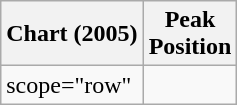<table class="wikitable">
<tr>
<th align="left">Chart (2005)</th>
<th align="left">Peak<br>Position</th>
</tr>
<tr>
<td>scope="row"</td>
</tr>
</table>
